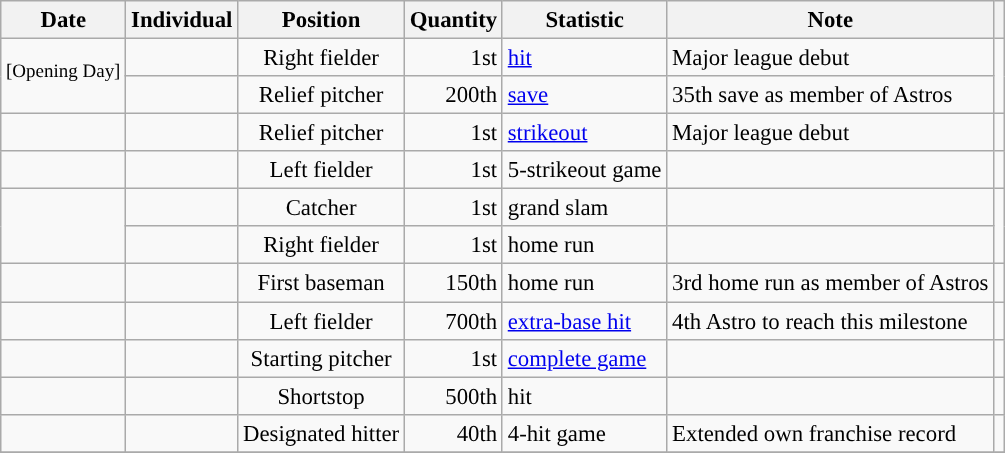<table class="wikitable sortable" style="font-size: 95%">
<tr>
<th>Date</th>
<th>Individual</th>
<th>Position</th>
<th>Quantity</th>
<th>Statistic</th>
<th>Note</th>
<th></th>
</tr>
<tr>
<td rowspan=2> <sup>[Opening Day]</sup></td>
<td></td>
<td align=center>Right fielder</td>
<td align=right>1st</td>
<td><a href='#'>hit</a></td>
<td>Major league debut</td>
<td rowspan=2 align=center></td>
</tr>
<tr>
<td></td>
<td align=center>Relief pitcher</td>
<td align=right>200th</td>
<td><a href='#'>save</a></td>
<td>35th save as member of Astros</td>
</tr>
<tr>
<td></td>
<td></td>
<td align=center>Relief pitcher</td>
<td align=right>1st</td>
<td><a href='#'>strikeout</a></td>
<td>Major league debut</td>
<td align=center></td>
</tr>
<tr>
<td></td>
<td></td>
<td align=center>Left fielder</td>
<td align=right>1st</td>
<td>5-strikeout game</td>
<td></td>
<td align=center></td>
</tr>
<tr>
<td rowspan=2></td>
<td></td>
<td align=center>Catcher</td>
<td align=right>1st</td>
<td>grand slam</td>
<td></td>
<td align=center rowspan=2></td>
</tr>
<tr>
<td></td>
<td align=center>Right fielder</td>
<td align=right>1st</td>
<td>home run</td>
<td></td>
</tr>
<tr>
<td></td>
<td></td>
<td align=center>First baseman</td>
<td align=right>150th</td>
<td>home run</td>
<td>3rd home run as member of Astros</td>
<td align=center></td>
</tr>
<tr>
<td></td>
<td></td>
<td align=center>Left fielder</td>
<td align=right>700th</td>
<td><a href='#'>extra-base hit</a></td>
<td>4th Astro to reach this milestone</td>
<td align=center></td>
</tr>
<tr>
<td></td>
<td></td>
<td align=center>Starting pitcher</td>
<td align=right>1st</td>
<td><a href='#'>complete game</a></td>
<td></td>
<td align=center></td>
</tr>
<tr>
<td></td>
<td></td>
<td align=center>Shortstop</td>
<td align=right>500th</td>
<td>hit</td>
<td></td>
<td align=center></td>
</tr>
<tr>
<td></td>
<td></td>
<td align=center>Designated hitter</td>
<td align=right>40th</td>
<td>4-hit game</td>
<td>Extended own franchise record</td>
<td align=center></td>
</tr>
<tr>
</tr>
</table>
